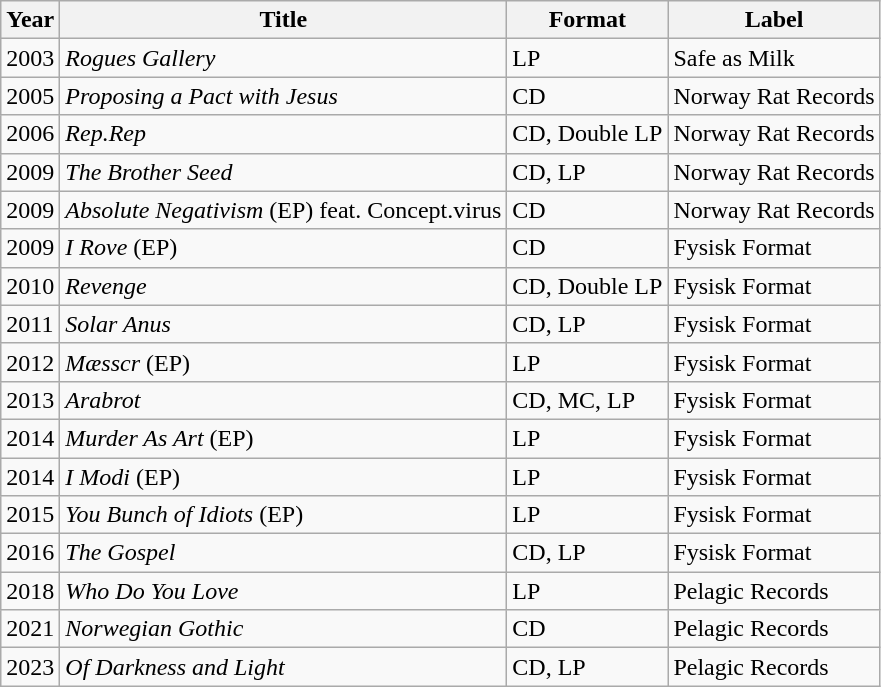<table class="wikitable">
<tr>
<th>Year</th>
<th>Title</th>
<th>Format</th>
<th>Label</th>
</tr>
<tr>
<td>2003</td>
<td><em>Rogues Gallery</em></td>
<td>LP</td>
<td>Safe as Milk</td>
</tr>
<tr>
<td>2005</td>
<td><em>Proposing a Pact with Jesus</em></td>
<td>CD</td>
<td>Norway Rat Records</td>
</tr>
<tr>
<td>2006</td>
<td><em>Rep.Rep</em></td>
<td>CD, Double LP</td>
<td>Norway Rat Records</td>
</tr>
<tr>
<td>2009</td>
<td><em>The Brother Seed</em></td>
<td>CD, LP</td>
<td>Norway Rat Records</td>
</tr>
<tr>
<td>2009</td>
<td><em>Absolute Negativism</em> (EP) feat. Concept.virus</td>
<td>CD</td>
<td>Norway Rat Records</td>
</tr>
<tr>
<td>2009</td>
<td><em>I Rove</em> (EP)</td>
<td>CD</td>
<td>Fysisk Format</td>
</tr>
<tr>
<td>2010</td>
<td><em>Revenge</em></td>
<td>CD, Double LP</td>
<td>Fysisk Format</td>
</tr>
<tr>
<td>2011</td>
<td><em>Solar Anus</em></td>
<td>CD, LP</td>
<td>Fysisk Format</td>
</tr>
<tr>
<td>2012</td>
<td><em>Mæsscr</em> (EP)</td>
<td>LP</td>
<td>Fysisk Format</td>
</tr>
<tr>
<td>2013</td>
<td><em>Arabrot</em></td>
<td>CD, MC, LP</td>
<td>Fysisk Format</td>
</tr>
<tr>
<td>2014</td>
<td><em>Murder As Art</em> (EP)</td>
<td>LP</td>
<td>Fysisk Format</td>
</tr>
<tr>
<td>2014</td>
<td><em>I Modi</em> (EP)</td>
<td>LP</td>
<td>Fysisk Format</td>
</tr>
<tr>
<td>2015</td>
<td><em>You Bunch of Idiots</em> (EP)</td>
<td>LP</td>
<td>Fysisk Format</td>
</tr>
<tr>
<td>2016</td>
<td><em>The Gospel</em></td>
<td>CD, LP</td>
<td>Fysisk Format</td>
</tr>
<tr>
<td>2018</td>
<td><em>Who Do You Love</em></td>
<td>LP</td>
<td>Pelagic Records</td>
</tr>
<tr>
<td>2021</td>
<td><em>Norwegian Gothic</em></td>
<td>CD</td>
<td>Pelagic Records</td>
</tr>
<tr>
<td>2023</td>
<td><em>Of Darkness and Light</em></td>
<td>CD, LP</td>
<td>Pelagic Records</td>
</tr>
</table>
